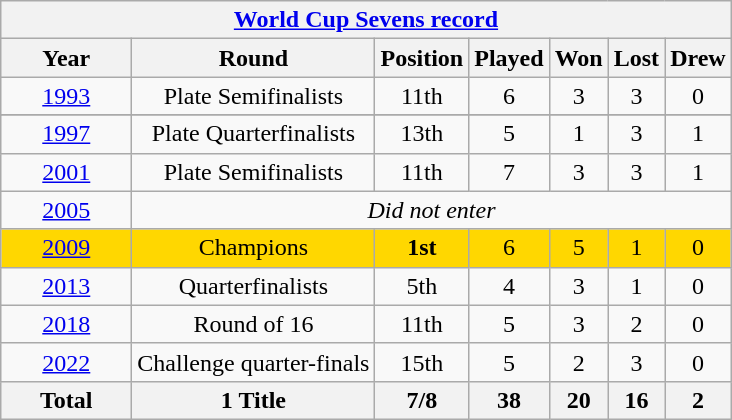<table class="wikitable" style="text-align: center;">
<tr>
<th colspan=10><a href='#'>World Cup Sevens record</a></th>
</tr>
<tr>
<th width=80px>Year</th>
<th>Round</th>
<th>Position</th>
<th>Played</th>
<th>Won</th>
<th>Lost</th>
<th>Drew</th>
</tr>
<tr>
<td> <a href='#'>1993</a></td>
<td>Plate Semifinalists</td>
<td>11th</td>
<td>6</td>
<td>3</td>
<td>3</td>
<td>0</td>
</tr>
<tr>
</tr>
<tr>
<td> <a href='#'>1997</a></td>
<td>Plate Quarterfinalists</td>
<td>13th</td>
<td>5</td>
<td>1</td>
<td>3</td>
<td>1</td>
</tr>
<tr>
<td> <a href='#'>2001</a></td>
<td>Plate Semifinalists</td>
<td>11th</td>
<td>7</td>
<td>3</td>
<td>3</td>
<td>1</td>
</tr>
<tr>
<td> <a href='#'>2005</a></td>
<td colspan=6><em>Did not enter</em></td>
</tr>
<tr bgcolor=gold>
<td> <a href='#'>2009</a></td>
<td>Champions</td>
<td><strong>1st</strong></td>
<td>6</td>
<td>5</td>
<td>1</td>
<td>0</td>
</tr>
<tr>
<td> <a href='#'>2013</a></td>
<td>Quarterfinalists</td>
<td>5th</td>
<td>4</td>
<td>3</td>
<td>1</td>
<td>0</td>
</tr>
<tr>
<td> <a href='#'>2018</a></td>
<td>Round of 16</td>
<td>11th</td>
<td>5</td>
<td>3</td>
<td>2</td>
<td>0</td>
</tr>
<tr>
<td> <a href='#'>2022</a></td>
<td>Challenge quarter-finals</td>
<td>15th</td>
<td>5</td>
<td>2</td>
<td>3</td>
<td>0</td>
</tr>
<tr>
<th>Total</th>
<th>1 Title</th>
<th>7/8</th>
<th>38</th>
<th>20</th>
<th>16</th>
<th>2</th>
</tr>
</table>
